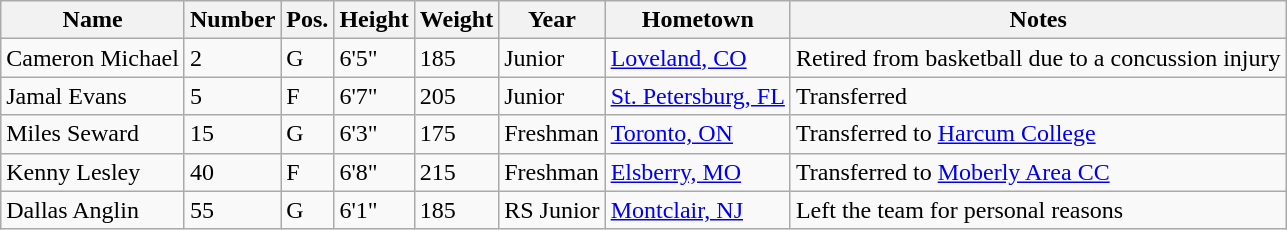<table class="wikitable sortable" border="1">
<tr>
<th>Name</th>
<th>Number</th>
<th>Pos.</th>
<th>Height</th>
<th>Weight</th>
<th>Year</th>
<th>Hometown</th>
<th class="unsortable">Notes</th>
</tr>
<tr>
<td>Cameron Michael</td>
<td>2</td>
<td>G</td>
<td>6'5"</td>
<td>185</td>
<td>Junior</td>
<td><a href='#'>Loveland, CO</a></td>
<td>Retired from basketball due to a concussion injury</td>
</tr>
<tr>
<td>Jamal Evans</td>
<td>5</td>
<td>F</td>
<td>6'7"</td>
<td>205</td>
<td>Junior</td>
<td><a href='#'>St. Petersburg, FL</a></td>
<td>Transferred</td>
</tr>
<tr>
<td>Miles Seward</td>
<td>15</td>
<td>G</td>
<td>6'3"</td>
<td>175</td>
<td>Freshman</td>
<td><a href='#'>Toronto, ON</a></td>
<td>Transferred to <a href='#'>Harcum College</a></td>
</tr>
<tr>
<td>Kenny Lesley</td>
<td>40</td>
<td>F</td>
<td>6'8"</td>
<td>215</td>
<td>Freshman</td>
<td><a href='#'>Elsberry, MO</a></td>
<td>Transferred to <a href='#'>Moberly Area CC</a></td>
</tr>
<tr>
<td>Dallas Anglin</td>
<td>55</td>
<td>G</td>
<td>6'1"</td>
<td>185</td>
<td>RS Junior</td>
<td><a href='#'>Montclair, NJ</a></td>
<td>Left the team for personal reasons</td>
</tr>
</table>
